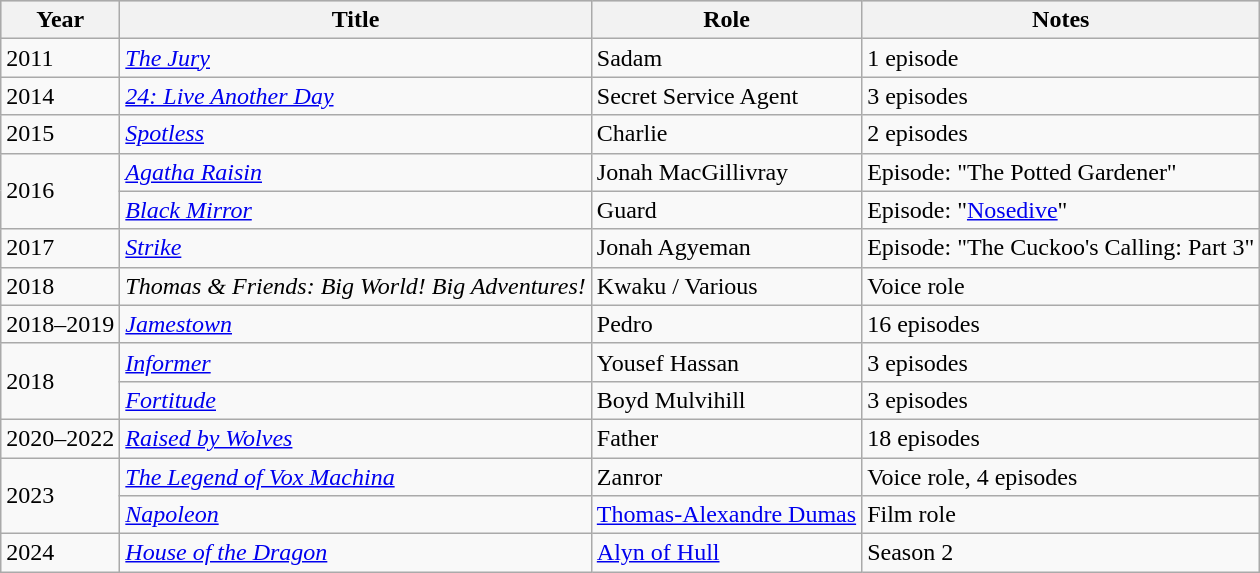<table class="wikitable plainrowheaders sortable">
<tr style="background:#ccc; text-align:center;">
<th>Year</th>
<th>Title</th>
<th>Role</th>
<th>Notes</th>
</tr>
<tr>
<td>2011</td>
<td><em><a href='#'>The Jury</a></em></td>
<td>Sadam</td>
<td>1 episode</td>
</tr>
<tr>
<td>2014</td>
<td><em><a href='#'>24: Live Another Day</a></em></td>
<td>Secret Service Agent</td>
<td>3 episodes</td>
</tr>
<tr>
<td>2015</td>
<td><em><a href='#'>Spotless</a></em></td>
<td>Charlie</td>
<td>2 episodes</td>
</tr>
<tr>
<td rowspan="2">2016</td>
<td><em><a href='#'>Agatha Raisin</a></em></td>
<td>Jonah MacGillivray</td>
<td>Episode: "The Potted Gardener"</td>
</tr>
<tr>
<td><em><a href='#'>Black Mirror</a></em></td>
<td>Guard</td>
<td>Episode: "<a href='#'>Nosedive</a>"</td>
</tr>
<tr>
<td>2017</td>
<td><em><a href='#'>Strike</a></em></td>
<td>Jonah Agyeman</td>
<td>Episode: "The Cuckoo's Calling: Part 3"</td>
</tr>
<tr>
<td>2018</td>
<td><em>Thomas & Friends: Big World! Big Adventures!</em></td>
<td>Kwaku / Various</td>
<td>Voice role</td>
</tr>
<tr>
<td>2018–2019</td>
<td><em><a href='#'>Jamestown</a></em></td>
<td>Pedro</td>
<td>16 episodes</td>
</tr>
<tr>
<td rowspan="2">2018</td>
<td><em><a href='#'>Informer</a></em></td>
<td>Yousef Hassan</td>
<td>3 episodes</td>
</tr>
<tr>
<td><em><a href='#'>Fortitude</a></em></td>
<td>Boyd Mulvihill</td>
<td>3 episodes</td>
</tr>
<tr>
<td>2020–2022</td>
<td><em><a href='#'>Raised by Wolves</a></em></td>
<td>Father</td>
<td>18 episodes</td>
</tr>
<tr>
<td rowspan="2">2023</td>
<td><em><a href='#'>The Legend of Vox Machina</a></em></td>
<td>Zanror</td>
<td>Voice role, 4 episodes</td>
</tr>
<tr>
<td><em><a href='#'>Napoleon</a></em></td>
<td><a href='#'>Thomas-Alexandre Dumas</a></td>
<td>Film role</td>
</tr>
<tr>
<td>2024</td>
<td><em><a href='#'>House of the Dragon</a></em></td>
<td><a href='#'>Alyn of Hull</a></td>
<td>Season 2</td>
</tr>
</table>
